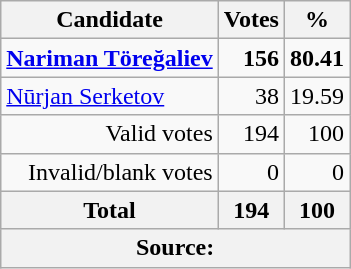<table class="wikitable" style="text-align:right">
<tr>
<th>Candidate</th>
<th>Votes</th>
<th>%</th>
</tr>
<tr>
<td align="left"><strong><a href='#'>Nariman Töreğaliev</a></strong></td>
<td><strong>156</strong></td>
<td><strong>80.41</strong></td>
</tr>
<tr>
<td align="left"><a href='#'>Nūrjan Serketov</a></td>
<td>38</td>
<td>19.59</td>
</tr>
<tr>
<td>Valid votes</td>
<td>194</td>
<td>100</td>
</tr>
<tr>
<td>Invalid/blank votes</td>
<td>0</td>
<td>0</td>
</tr>
<tr>
<th>Total</th>
<th>194</th>
<th>100</th>
</tr>
<tr>
<th colspan="3">Source: </th>
</tr>
</table>
